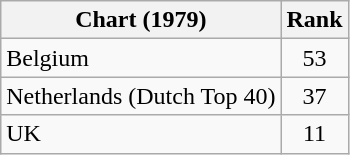<table class="wikitable sortable">
<tr>
<th align="left">Chart (1979)</th>
<th style="text-align:center;">Rank</th>
</tr>
<tr>
<td style="text-align:left;">Belgium</td>
<td style="text-align:center;">53</td>
</tr>
<tr>
<td style="text-align:left;">Netherlands (Dutch Top 40)</td>
<td style="text-align:center;">37</td>
</tr>
<tr>
<td style="text-align:left;">UK</td>
<td style="text-align:center;">11</td>
</tr>
</table>
